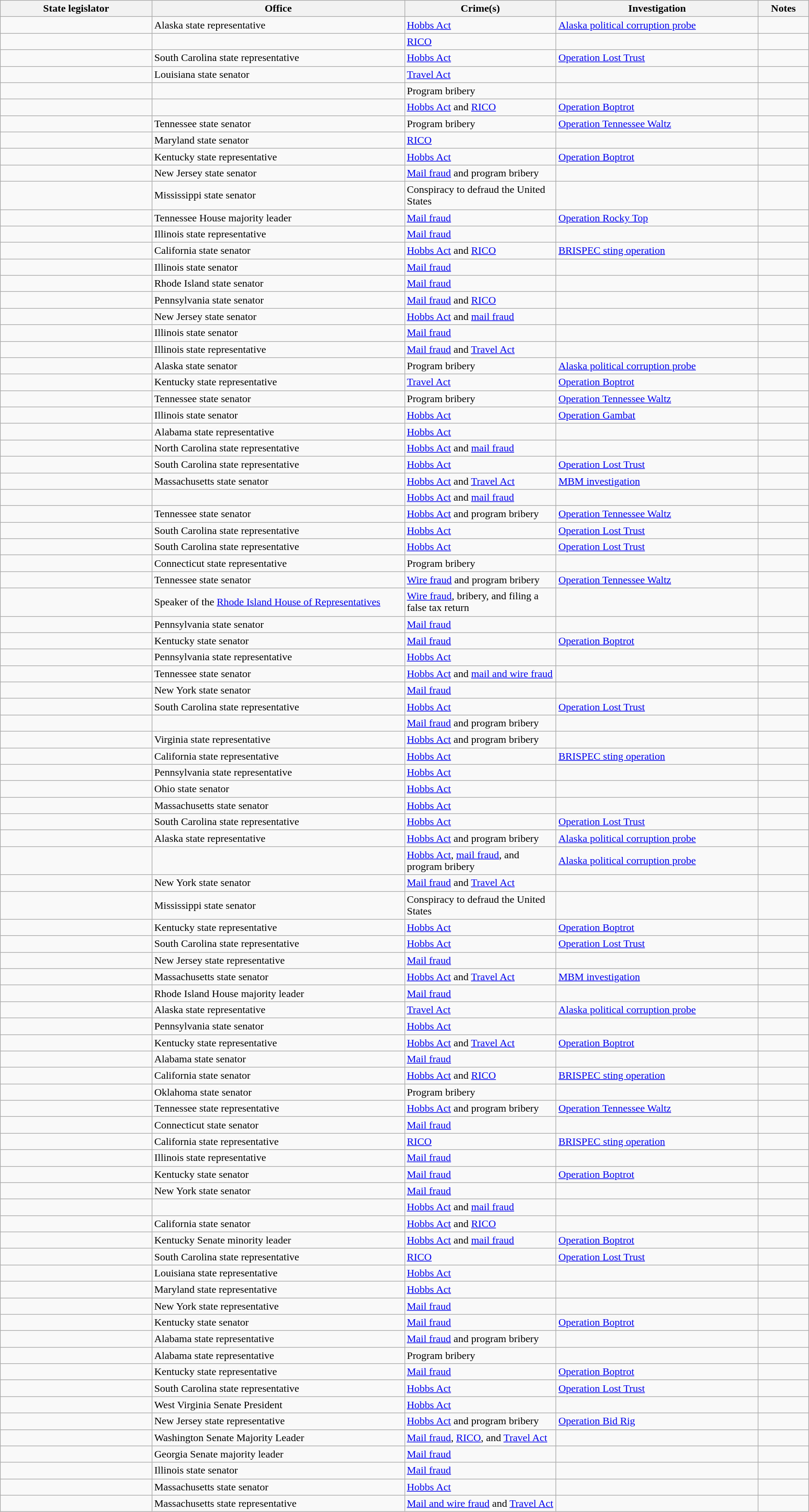<table class="wikitable sortable">
<tr>
<th scope="col" style="width:15%;">State legislator</th>
<th scope="col" style="width:25%;">Office</th>
<th scope="col" style="width:15%;">Crime(s)</th>
<th scope="col" style="width:20%;">Investigation</th>
<th scope="col" class="unsortable" style="width:5%;">Notes</th>
</tr>
<tr>
<td></td>
<td>Alaska state representative</td>
<td><a href='#'>Hobbs Act</a></td>
<td><a href='#'>Alaska political corruption probe</a></td>
<td></td>
</tr>
<tr>
<td></td>
<td></td>
<td><a href='#'>RICO</a></td>
<td></td>
<td></td>
</tr>
<tr>
<td></td>
<td>South Carolina state representative</td>
<td><a href='#'>Hobbs Act</a></td>
<td><a href='#'>Operation Lost Trust</a></td>
<td></td>
</tr>
<tr>
<td></td>
<td>Louisiana state senator</td>
<td><a href='#'>Travel Act</a></td>
<td></td>
<td></td>
</tr>
<tr>
<td></td>
<td></td>
<td>Program bribery</td>
<td></td>
<td></td>
</tr>
<tr>
<td></td>
<td></td>
<td><a href='#'>Hobbs Act</a> and <a href='#'>RICO</a></td>
<td><a href='#'>Operation Boptrot</a></td>
<td></td>
</tr>
<tr>
<td></td>
<td>Tennessee state senator</td>
<td>Program bribery</td>
<td><a href='#'>Operation Tennessee Waltz</a></td>
<td></td>
</tr>
<tr>
<td></td>
<td>Maryland state senator</td>
<td><a href='#'>RICO</a></td>
<td></td>
<td></td>
</tr>
<tr>
<td></td>
<td>Kentucky state representative</td>
<td><a href='#'>Hobbs Act</a></td>
<td><a href='#'>Operation Boptrot</a></td>
<td></td>
</tr>
<tr>
<td></td>
<td>New Jersey state senator</td>
<td><a href='#'>Mail fraud</a> and program bribery</td>
<td></td>
<td></td>
</tr>
<tr>
<td></td>
<td>Mississippi state senator</td>
<td>Conspiracy to defraud the United States</td>
<td></td>
<td></td>
</tr>
<tr>
<td></td>
<td>Tennessee House majority leader</td>
<td><a href='#'>Mail fraud</a></td>
<td><a href='#'>Operation Rocky Top</a></td>
<td></td>
</tr>
<tr>
<td></td>
<td>Illinois state representative</td>
<td><a href='#'>Mail fraud</a></td>
<td></td>
<td></td>
</tr>
<tr>
<td></td>
<td>California state senator</td>
<td><a href='#'>Hobbs Act</a> and <a href='#'>RICO</a></td>
<td><a href='#'>BRISPEC sting operation</a></td>
<td></td>
</tr>
<tr>
<td></td>
<td>Illinois state senator</td>
<td><a href='#'>Mail fraud</a></td>
<td></td>
<td></td>
</tr>
<tr>
<td></td>
<td>Rhode Island state senator</td>
<td><a href='#'>Mail fraud</a></td>
<td></td>
<td></td>
</tr>
<tr>
<td></td>
<td>Pennsylvania state senator</td>
<td><a href='#'>Mail fraud</a> and <a href='#'>RICO</a></td>
<td></td>
<td></td>
</tr>
<tr>
<td></td>
<td>New Jersey state senator</td>
<td><a href='#'>Hobbs Act</a> and <a href='#'>mail fraud</a></td>
<td></td>
<td></td>
</tr>
<tr>
<td></td>
<td>Illinois state senator</td>
<td><a href='#'>Mail fraud</a></td>
<td></td>
<td></td>
</tr>
<tr>
<td></td>
<td>Illinois state representative</td>
<td><a href='#'>Mail fraud</a> and <a href='#'>Travel Act</a></td>
<td></td>
<td></td>
</tr>
<tr>
<td></td>
<td>Alaska state senator</td>
<td>Program bribery</td>
<td><a href='#'>Alaska political corruption probe</a></td>
<td></td>
</tr>
<tr>
<td></td>
<td>Kentucky state representative</td>
<td><a href='#'>Travel Act</a></td>
<td><a href='#'>Operation Boptrot</a></td>
<td></td>
</tr>
<tr>
<td></td>
<td>Tennessee state senator</td>
<td>Program bribery</td>
<td><a href='#'>Operation Tennessee Waltz</a></td>
<td></td>
</tr>
<tr>
<td></td>
<td>Illinois state senator</td>
<td><a href='#'>Hobbs Act</a></td>
<td><a href='#'>Operation Gambat</a></td>
<td></td>
</tr>
<tr>
<td></td>
<td>Alabama state representative</td>
<td><a href='#'>Hobbs Act</a></td>
<td></td>
<td></td>
</tr>
<tr>
<td></td>
<td>North Carolina state representative</td>
<td><a href='#'>Hobbs Act</a> and <a href='#'>mail fraud</a></td>
<td></td>
<td></td>
</tr>
<tr>
<td></td>
<td>South Carolina state representative</td>
<td><a href='#'>Hobbs Act</a></td>
<td><a href='#'>Operation Lost Trust</a></td>
<td></td>
</tr>
<tr>
<td></td>
<td>Massachusetts state senator</td>
<td><a href='#'>Hobbs Act</a> and <a href='#'>Travel Act</a></td>
<td><a href='#'>MBM investigation</a></td>
<td></td>
</tr>
<tr>
<td></td>
<td></td>
<td><a href='#'>Hobbs Act</a> and <a href='#'>mail fraud</a></td>
<td></td>
<td></td>
</tr>
<tr>
<td></td>
<td>Tennessee state senator</td>
<td><a href='#'>Hobbs Act</a> and program bribery</td>
<td><a href='#'>Operation Tennessee Waltz</a></td>
<td></td>
</tr>
<tr>
<td></td>
<td>South Carolina state representative</td>
<td><a href='#'>Hobbs Act</a></td>
<td><a href='#'>Operation Lost Trust</a></td>
<td></td>
</tr>
<tr>
<td></td>
<td>South Carolina state representative</td>
<td><a href='#'>Hobbs Act</a></td>
<td><a href='#'>Operation Lost Trust</a></td>
<td></td>
</tr>
<tr>
<td></td>
<td>Connecticut state representative</td>
<td>Program bribery</td>
<td></td>
<td></td>
</tr>
<tr>
<td></td>
<td>Tennessee state senator</td>
<td><a href='#'>Wire fraud</a> and program bribery</td>
<td><a href='#'>Operation Tennessee Waltz</a></td>
<td></td>
</tr>
<tr>
<td></td>
<td>Speaker of the <a href='#'>Rhode Island House of Representatives</a></td>
<td><a href='#'>Wire fraud</a>, bribery, and filing a false tax return</td>
<td></td>
<td></td>
</tr>
<tr>
<td></td>
<td>Pennsylvania state senator</td>
<td><a href='#'>Mail fraud</a></td>
<td></td>
<td></td>
</tr>
<tr>
<td></td>
<td>Kentucky state senator</td>
<td><a href='#'>Mail fraud</a></td>
<td><a href='#'>Operation Boptrot</a></td>
<td></td>
</tr>
<tr>
<td></td>
<td>Pennsylvania state representative</td>
<td><a href='#'>Hobbs Act</a></td>
<td></td>
<td></td>
</tr>
<tr>
<td></td>
<td>Tennessee state senator</td>
<td><a href='#'>Hobbs Act</a> and <a href='#'>mail and wire fraud</a></td>
<td></td>
<td></td>
</tr>
<tr>
<td></td>
<td>New York state senator</td>
<td><a href='#'>Mail fraud</a></td>
<td></td>
<td></td>
</tr>
<tr>
<td></td>
<td>South Carolina state representative</td>
<td><a href='#'>Hobbs Act</a></td>
<td><a href='#'>Operation Lost Trust</a></td>
<td></td>
</tr>
<tr>
<td></td>
<td></td>
<td><a href='#'>Mail fraud</a> and program bribery</td>
<td></td>
<td></td>
</tr>
<tr>
<td></td>
<td>Virginia state representative</td>
<td><a href='#'>Hobbs Act</a> and program bribery</td>
<td></td>
<td></td>
</tr>
<tr>
<td></td>
<td>California state representative</td>
<td><a href='#'>Hobbs Act</a></td>
<td><a href='#'>BRISPEC sting operation</a></td>
<td></td>
</tr>
<tr>
<td></td>
<td>Pennsylvania state representative</td>
<td><a href='#'>Hobbs Act</a></td>
<td></td>
<td></td>
</tr>
<tr>
<td></td>
<td>Ohio state senator</td>
<td><a href='#'>Hobbs Act</a></td>
<td></td>
<td></td>
</tr>
<tr>
<td></td>
<td>Massachusetts state senator</td>
<td><a href='#'>Hobbs Act</a></td>
<td></td>
<td></td>
</tr>
<tr>
<td></td>
<td>South Carolina state representative</td>
<td><a href='#'>Hobbs Act</a></td>
<td><a href='#'>Operation Lost Trust</a></td>
<td></td>
</tr>
<tr>
<td></td>
<td>Alaska state representative</td>
<td><a href='#'>Hobbs Act</a> and program bribery</td>
<td><a href='#'>Alaska political corruption probe</a></td>
<td></td>
</tr>
<tr>
<td></td>
<td></td>
<td><a href='#'>Hobbs Act</a>, <a href='#'>mail fraud</a>, and program bribery</td>
<td><a href='#'>Alaska political corruption probe</a></td>
<td></td>
</tr>
<tr>
<td></td>
<td>New York state senator</td>
<td><a href='#'>Mail fraud</a> and <a href='#'>Travel Act</a></td>
<td></td>
<td></td>
</tr>
<tr>
<td></td>
<td>Mississippi state senator</td>
<td>Conspiracy to defraud the United States</td>
<td></td>
<td></td>
</tr>
<tr>
<td></td>
<td>Kentucky state representative</td>
<td><a href='#'>Hobbs Act</a></td>
<td><a href='#'>Operation Boptrot</a></td>
<td></td>
</tr>
<tr>
<td></td>
<td>South Carolina state representative</td>
<td><a href='#'>Hobbs Act</a></td>
<td><a href='#'>Operation Lost Trust</a></td>
<td></td>
</tr>
<tr>
<td></td>
<td>New Jersey state representative</td>
<td><a href='#'>Mail fraud</a></td>
<td></td>
<td></td>
</tr>
<tr>
<td></td>
<td>Massachusetts state senator</td>
<td><a href='#'>Hobbs Act</a> and <a href='#'>Travel Act</a></td>
<td><a href='#'>MBM investigation</a></td>
<td></td>
</tr>
<tr>
<td></td>
<td>Rhode Island House majority leader</td>
<td><a href='#'>Mail fraud</a></td>
<td></td>
<td></td>
</tr>
<tr>
<td></td>
<td>Alaska state representative</td>
<td><a href='#'>Travel Act</a></td>
<td><a href='#'>Alaska political corruption probe</a></td>
<td></td>
</tr>
<tr>
<td></td>
<td>Pennsylvania state senator</td>
<td><a href='#'>Hobbs Act</a></td>
<td></td>
<td></td>
</tr>
<tr>
<td></td>
<td>Kentucky state representative</td>
<td><a href='#'>Hobbs Act</a> and <a href='#'>Travel Act</a></td>
<td><a href='#'>Operation Boptrot</a></td>
<td></td>
</tr>
<tr>
<td></td>
<td>Alabama state senator</td>
<td><a href='#'>Mail fraud</a></td>
<td></td>
<td></td>
</tr>
<tr>
<td></td>
<td>California state senator</td>
<td><a href='#'>Hobbs Act</a> and <a href='#'>RICO</a></td>
<td><a href='#'>BRISPEC sting operation</a></td>
<td></td>
</tr>
<tr>
<td></td>
<td>Oklahoma state senator</td>
<td>Program bribery</td>
<td></td>
<td></td>
</tr>
<tr>
<td></td>
<td>Tennessee state representative</td>
<td><a href='#'>Hobbs Act</a> and program bribery</td>
<td><a href='#'>Operation Tennessee Waltz</a></td>
<td></td>
</tr>
<tr>
<td></td>
<td>Connecticut state senator</td>
<td><a href='#'>Mail fraud</a></td>
<td></td>
<td></td>
</tr>
<tr>
<td></td>
<td>California state representative</td>
<td><a href='#'>RICO</a></td>
<td><a href='#'>BRISPEC sting operation</a></td>
<td></td>
</tr>
<tr>
<td></td>
<td>Illinois state representative</td>
<td><a href='#'>Mail fraud</a></td>
<td></td>
<td></td>
</tr>
<tr>
<td></td>
<td>Kentucky state senator</td>
<td><a href='#'>Mail fraud</a></td>
<td><a href='#'>Operation Boptrot</a></td>
<td></td>
</tr>
<tr>
<td></td>
<td>New York state senator</td>
<td><a href='#'>Mail fraud</a></td>
<td></td>
<td></td>
</tr>
<tr>
<td></td>
<td></td>
<td><a href='#'>Hobbs Act</a> and <a href='#'>mail fraud</a></td>
<td></td>
<td></td>
</tr>
<tr>
<td></td>
<td>California state senator</td>
<td><a href='#'>Hobbs Act</a> and <a href='#'>RICO</a></td>
<td></td>
<td></td>
</tr>
<tr>
<td></td>
<td>Kentucky Senate minority leader</td>
<td><a href='#'>Hobbs Act</a> and <a href='#'>mail fraud</a></td>
<td><a href='#'>Operation Boptrot</a></td>
<td></td>
</tr>
<tr>
<td></td>
<td>South Carolina state representative</td>
<td><a href='#'>RICO</a></td>
<td><a href='#'>Operation Lost Trust</a></td>
<td></td>
</tr>
<tr>
<td></td>
<td>Louisiana state representative</td>
<td><a href='#'>Hobbs Act</a></td>
<td></td>
<td></td>
</tr>
<tr>
<td></td>
<td>Maryland state representative</td>
<td><a href='#'>Hobbs Act</a></td>
<td></td>
<td></td>
</tr>
<tr>
<td></td>
<td>New York state representative</td>
<td><a href='#'>Mail fraud</a></td>
<td></td>
<td></td>
</tr>
<tr>
<td></td>
<td>Kentucky state senator</td>
<td><a href='#'>Mail fraud</a></td>
<td><a href='#'>Operation Boptrot</a></td>
<td></td>
</tr>
<tr>
<td></td>
<td>Alabama state representative</td>
<td><a href='#'>Mail fraud</a> and program bribery</td>
<td></td>
<td></td>
</tr>
<tr>
<td></td>
<td>Alabama state representative</td>
<td>Program bribery</td>
<td></td>
<td></td>
</tr>
<tr>
<td></td>
<td>Kentucky state representative</td>
<td><a href='#'>Mail fraud</a></td>
<td><a href='#'>Operation Boptrot</a></td>
<td></td>
</tr>
<tr>
<td></td>
<td>South Carolina state representative</td>
<td><a href='#'>Hobbs Act</a></td>
<td><a href='#'>Operation Lost Trust</a></td>
<td></td>
</tr>
<tr>
<td></td>
<td>West Virginia Senate President</td>
<td><a href='#'>Hobbs Act</a></td>
<td></td>
<td></td>
</tr>
<tr>
<td></td>
<td>New Jersey state representative</td>
<td><a href='#'>Hobbs Act</a> and program bribery</td>
<td><a href='#'>Operation Bid Rig</a></td>
<td></td>
</tr>
<tr>
<td></td>
<td>Washington Senate Majority Leader</td>
<td><a href='#'>Mail fraud</a>, <a href='#'>RICO</a>, and <a href='#'>Travel Act</a></td>
<td></td>
<td></td>
</tr>
<tr>
<td></td>
<td>Georgia Senate majority leader</td>
<td><a href='#'>Mail fraud</a></td>
<td></td>
<td></td>
</tr>
<tr>
<td></td>
<td>Illinois state senator</td>
<td><a href='#'>Mail fraud</a></td>
<td></td>
<td></td>
</tr>
<tr>
<td></td>
<td>Massachusetts state senator</td>
<td><a href='#'>Hobbs Act</a></td>
<td></td>
<td></td>
</tr>
<tr>
<td></td>
<td>Massachusetts state representative</td>
<td><a href='#'>Mail and wire fraud</a> and <a href='#'>Travel Act</a></td>
<td></td>
<td></td>
</tr>
</table>
